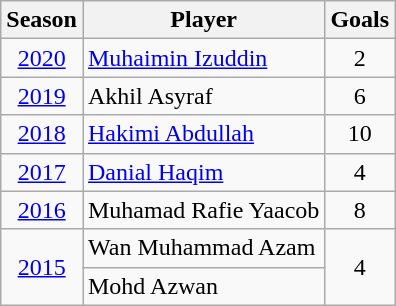<table class="wikitable">
<tr>
<th>Season</th>
<th>Player</th>
<th>Goals</th>
</tr>
<tr>
<td rowspan="1" style="text-align:center;"><a href='#'>2020</a></td>
<td> <a href='#'>Muhaimin Izuddin</a></td>
<td rowspan="1" style="text-align:center;">2</td>
</tr>
<tr>
<td rowspan="1" style="text-align:center;"><a href='#'>2019</a></td>
<td> Akhil Asyraf</td>
<td rowspan="1" style="text-align:center;">6</td>
</tr>
<tr>
<td rowspan="1" style="text-align:center;"><a href='#'>2018</a></td>
<td> <a href='#'>Hakimi Abdullah</a></td>
<td rowspan="1" style="text-align:center;">10</td>
</tr>
<tr>
<td rowspan="1" style="text-align:center;"><a href='#'>2017</a></td>
<td> <a href='#'>Danial Haqim</a></td>
<td rowspan="1" style="text-align:center;">4</td>
</tr>
<tr>
<td rowspan="1" style="text-align:center;"><a href='#'>2016</a></td>
<td> Muhamad Rafie Yaacob</td>
<td rowspan="1" style="text-align:center;">8</td>
</tr>
<tr>
<td rowspan="2" style="text-align:center;"><a href='#'>2015</a></td>
<td> Wan Muhammad Azam</td>
<td rowspan="2" style="text-align:center;">4</td>
</tr>
<tr>
<td> Mohd Azwan</td>
</tr>
</table>
